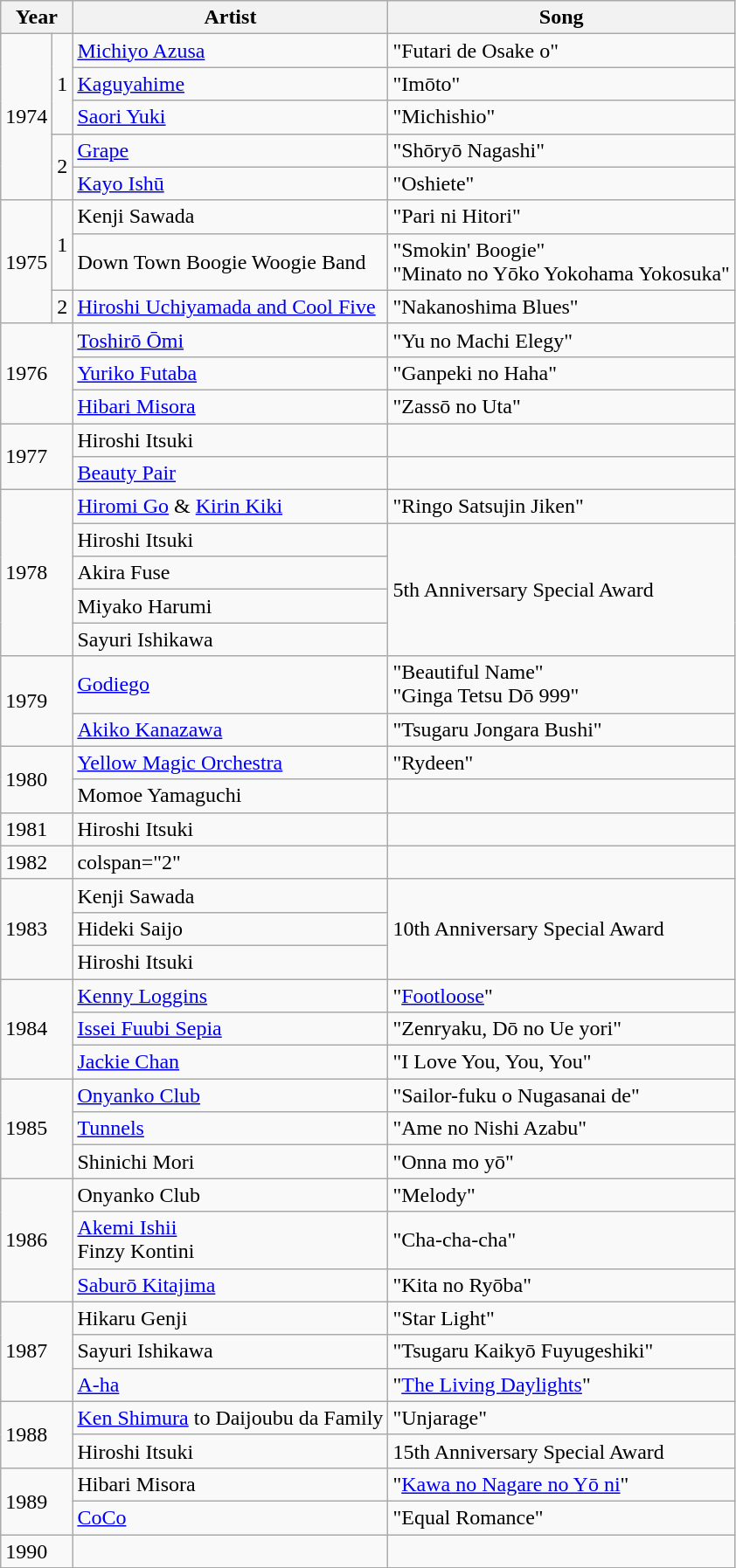<table class="wikitable">
<tr>
<th colspan="2">Year</th>
<th>Artist</th>
<th>Song</th>
</tr>
<tr>
<td rowspan="5">1974</td>
<td rowspan="3">1</td>
<td><a href='#'>Michiyo Azusa</a></td>
<td>"Futari de Osake o"</td>
</tr>
<tr>
<td><a href='#'>Kaguyahime</a></td>
<td>"Imōto"</td>
</tr>
<tr>
<td><a href='#'>Saori Yuki</a></td>
<td>"Michishio"</td>
</tr>
<tr>
<td rowspan="2">2</td>
<td><a href='#'>Grape</a></td>
<td>"Shōryō Nagashi"</td>
</tr>
<tr>
<td><a href='#'>Kayo Ishū</a></td>
<td>"Oshiete"</td>
</tr>
<tr>
<td rowspan="3">1975</td>
<td rowspan="2">1</td>
<td>Kenji Sawada</td>
<td>"Pari ni Hitori"</td>
</tr>
<tr>
<td>Down Town Boogie Woogie Band</td>
<td>"Smokin' Boogie"<br>"Minato no Yōko Yokohama Yokosuka"</td>
</tr>
<tr>
<td>2</td>
<td><a href='#'>Hiroshi Uchiyamada and Cool Five</a></td>
<td>"Nakanoshima Blues"</td>
</tr>
<tr>
<td colspan="2" rowspan="3">1976</td>
<td><a href='#'>Toshirō Ōmi</a></td>
<td>"Yu no Machi Elegy"</td>
</tr>
<tr>
<td><a href='#'>Yuriko Futaba</a></td>
<td>"Ganpeki no Haha"</td>
</tr>
<tr>
<td><a href='#'>Hibari Misora</a></td>
<td>"Zassō no Uta"</td>
</tr>
<tr>
<td colspan="2" rowspan="2">1977</td>
<td>Hiroshi Itsuki</td>
<td></td>
</tr>
<tr>
<td><a href='#'>Beauty Pair</a></td>
<td></td>
</tr>
<tr>
<td colspan="2" rowspan="5">1978</td>
<td><a href='#'>Hiromi Go</a> & <a href='#'>Kirin Kiki</a></td>
<td>"Ringo Satsujin Jiken"</td>
</tr>
<tr>
<td>Hiroshi Itsuki</td>
<td rowspan="4">5th Anniversary Special Award</td>
</tr>
<tr>
<td>Akira Fuse</td>
</tr>
<tr>
<td>Miyako Harumi</td>
</tr>
<tr>
<td>Sayuri Ishikawa</td>
</tr>
<tr>
<td colspan="2" rowspan="2">1979</td>
<td><a href='#'>Godiego</a></td>
<td>"Beautiful Name"<br>"Ginga Tetsu Dō 999"</td>
</tr>
<tr>
<td><a href='#'>Akiko Kanazawa</a></td>
<td>"Tsugaru Jongara Bushi"</td>
</tr>
<tr>
<td colspan="2" rowspan="2">1980</td>
<td><a href='#'>Yellow Magic Orchestra</a></td>
<td>"Rydeen"</td>
</tr>
<tr>
<td>Momoe Yamaguchi</td>
<td></td>
</tr>
<tr>
<td colspan="2">1981</td>
<td>Hiroshi Itsuki</td>
<td></td>
</tr>
<tr>
<td colspan="2">1982</td>
<td>colspan="2" </td>
</tr>
<tr>
<td colspan="2" rowspan="3">1983</td>
<td>Kenji Sawada</td>
<td rowspan="3">10th Anniversary Special Award</td>
</tr>
<tr>
<td>Hideki Saijo</td>
</tr>
<tr>
<td>Hiroshi Itsuki</td>
</tr>
<tr>
<td colspan="2" rowspan="3">1984</td>
<td><a href='#'>Kenny Loggins</a></td>
<td>"<a href='#'>Footloose</a>"</td>
</tr>
<tr>
<td><a href='#'>Issei Fuubi Sepia</a></td>
<td>"Zenryaku, Dō no Ue yori"</td>
</tr>
<tr>
<td><a href='#'>Jackie Chan</a></td>
<td>"I Love You, You, You"</td>
</tr>
<tr>
<td colspan="2" rowspan="3">1985</td>
<td><a href='#'>Onyanko Club</a></td>
<td>"Sailor-fuku o Nugasanai de"</td>
</tr>
<tr>
<td><a href='#'>Tunnels</a></td>
<td>"Ame no Nishi Azabu"</td>
</tr>
<tr>
<td>Shinichi Mori</td>
<td>"Onna mo yō"</td>
</tr>
<tr>
<td colspan="2" rowspan="3">1986</td>
<td>Onyanko Club</td>
<td>"Melody"</td>
</tr>
<tr>
<td><a href='#'>Akemi Ishii</a><br>Finzy Kontini</td>
<td>"Cha-cha-cha"</td>
</tr>
<tr>
<td><a href='#'>Saburō Kitajima</a></td>
<td>"Kita no Ryōba"</td>
</tr>
<tr>
<td colspan="2" rowspan="3">1987</td>
<td>Hikaru Genji</td>
<td>"Star Light"</td>
</tr>
<tr>
<td>Sayuri Ishikawa</td>
<td>"Tsugaru Kaikyō Fuyugeshiki"</td>
</tr>
<tr>
<td><a href='#'>A-ha</a></td>
<td>"<a href='#'>The Living Daylights</a>"</td>
</tr>
<tr>
<td colspan="2" rowspan="2">1988</td>
<td><a href='#'>Ken Shimura</a> to Daijoubu da Family</td>
<td>"Unjarage"</td>
</tr>
<tr>
<td>Hiroshi Itsuki</td>
<td>15th Anniversary Special Award</td>
</tr>
<tr>
<td colspan="2" rowspan="2">1989</td>
<td>Hibari Misora</td>
<td>"<a href='#'>Kawa no Nagare no Yō ni</a>"</td>
</tr>
<tr>
<td><a href='#'>CoCo</a></td>
<td>"Equal Romance"</td>
</tr>
<tr>
<td colspan="2">1990</td>
<td></td>
<td></td>
</tr>
</table>
